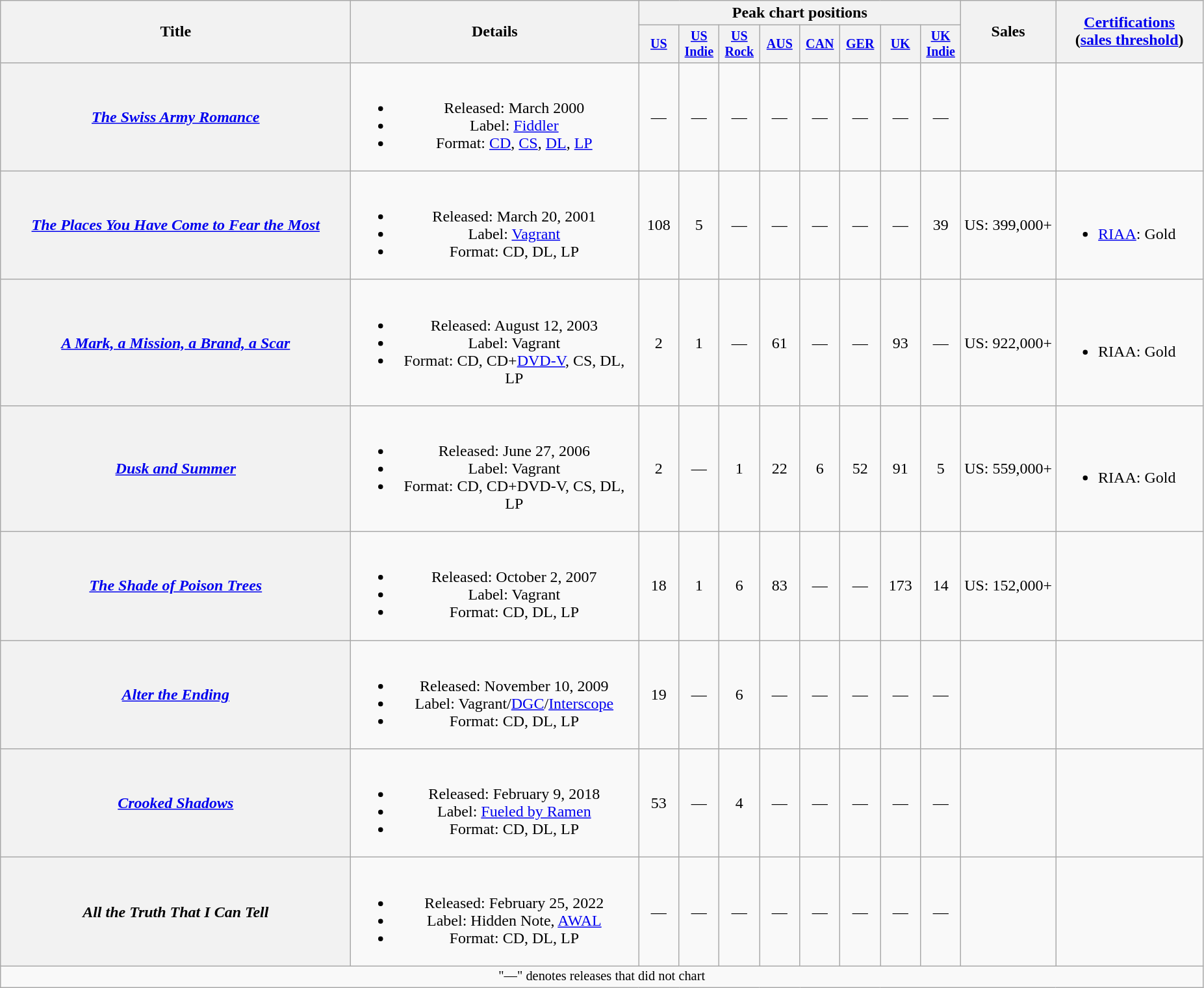<table class="wikitable plainrowheaders" style="text-align:center;">
<tr>
<th rowspan="2" style="width:22em;">Title</th>
<th rowspan="2" style="width:18em;">Details</th>
<th colspan="8">Peak chart positions</th>
<th rowspan="2">Sales</th>
<th rowspan="2" style="width:9em;"><a href='#'>Certifications</a><br>(<a href='#'>sales threshold</a>)</th>
</tr>
<tr style="font-size:smaller;">
<th width="35"><a href='#'>US</a><br></th>
<th width="35"><a href='#'>US Indie</a><br></th>
<th width="35"><a href='#'>US Rock</a><br></th>
<th width="35"><a href='#'>AUS</a><br></th>
<th width="35"><a href='#'>CAN</a><br></th>
<th width="35"><a href='#'>GER</a><br></th>
<th width="35"><a href='#'>UK</a><br></th>
<th width="35"><a href='#'>UK<br>Indie</a><br></th>
</tr>
<tr>
<th scope="row"><em><a href='#'>The Swiss Army Romance</a></em></th>
<td><br><ul><li>Released: March 2000</li><li>Label: <a href='#'>Fiddler</a></li><li>Format: <a href='#'>CD</a>, <a href='#'>CS</a>, <a href='#'>DL</a>, <a href='#'>LP</a></li></ul></td>
<td>—</td>
<td>—</td>
<td>—</td>
<td>—</td>
<td>—</td>
<td>—</td>
<td>—</td>
<td>—</td>
<td></td>
<td></td>
</tr>
<tr>
<th scope="row"><em><a href='#'>The Places You Have Come to Fear the Most</a></em></th>
<td><br><ul><li>Released: March 20, 2001</li><li>Label: <a href='#'>Vagrant</a></li><li>Format: CD, DL, LP</li></ul></td>
<td>108</td>
<td>5</td>
<td>—</td>
<td>—</td>
<td>—</td>
<td>—</td>
<td>—</td>
<td>39</td>
<td>US: 399,000+</td>
<td align="left"><br><ul><li><a href='#'>RIAA</a>: Gold</li></ul></td>
</tr>
<tr>
<th scope="row"><em><a href='#'>A Mark, a Mission, a Brand, a Scar</a></em></th>
<td><br><ul><li>Released: August 12, 2003</li><li>Label: Vagrant</li><li>Format: CD, CD+<a href='#'>DVD-V</a>, CS, DL, LP</li></ul></td>
<td>2</td>
<td>1</td>
<td>—</td>
<td>61</td>
<td>—</td>
<td>—</td>
<td>93</td>
<td>—</td>
<td>US: 922,000+</td>
<td align="left"><br><ul><li>RIAA: Gold</li></ul></td>
</tr>
<tr>
<th scope="row"><em><a href='#'>Dusk and Summer</a></em></th>
<td><br><ul><li>Released: June 27, 2006</li><li>Label: Vagrant</li><li>Format: CD, CD+DVD-V, CS, DL, LP</li></ul></td>
<td>2</td>
<td>—</td>
<td>1</td>
<td>22</td>
<td>6</td>
<td>52</td>
<td>91</td>
<td>5</td>
<td>US: 559,000+</td>
<td align="left"><br><ul><li>RIAA: Gold</li></ul></td>
</tr>
<tr>
<th scope="row"><em><a href='#'>The Shade of Poison Trees</a></em></th>
<td><br><ul><li>Released: October 2, 2007</li><li>Label: Vagrant</li><li>Format: CD, DL, LP</li></ul></td>
<td>18</td>
<td>1</td>
<td>6</td>
<td>83</td>
<td>—</td>
<td>—</td>
<td>173</td>
<td>14</td>
<td>US: 152,000+</td>
<td></td>
</tr>
<tr>
<th scope="row"><em><a href='#'>Alter the Ending</a></em></th>
<td><br><ul><li>Released: November 10, 2009</li><li>Label: Vagrant/<a href='#'>DGC</a>/<a href='#'>Interscope</a></li><li>Format: CD, DL, LP</li></ul></td>
<td>19</td>
<td>—</td>
<td>6</td>
<td>—</td>
<td>—</td>
<td>—</td>
<td>—</td>
<td>—</td>
<td></td>
<td></td>
</tr>
<tr>
<th scope="row"><em><a href='#'>Crooked Shadows</a></em></th>
<td><br><ul><li>Released: February 9, 2018</li><li>Label: <a href='#'>Fueled by Ramen</a></li><li>Format: CD, DL, LP</li></ul></td>
<td>53</td>
<td>—</td>
<td>4</td>
<td>—</td>
<td>—</td>
<td>—</td>
<td>—</td>
<td>—</td>
<td></td>
<td></td>
</tr>
<tr>
<th scope="row"><em>All the Truth That I Can Tell</em></th>
<td><br><ul><li>Released: February 25, 2022</li><li>Label: Hidden Note, <a href='#'>AWAL</a></li><li>Format: CD, DL, LP</li></ul></td>
<td>—</td>
<td>—</td>
<td>—</td>
<td>—</td>
<td>—</td>
<td>—</td>
<td>—</td>
<td>—</td>
<td></td>
<td></td>
</tr>
<tr>
<td colspan="16" style="font-size:85%">"—" denotes releases that did not chart</td>
</tr>
</table>
